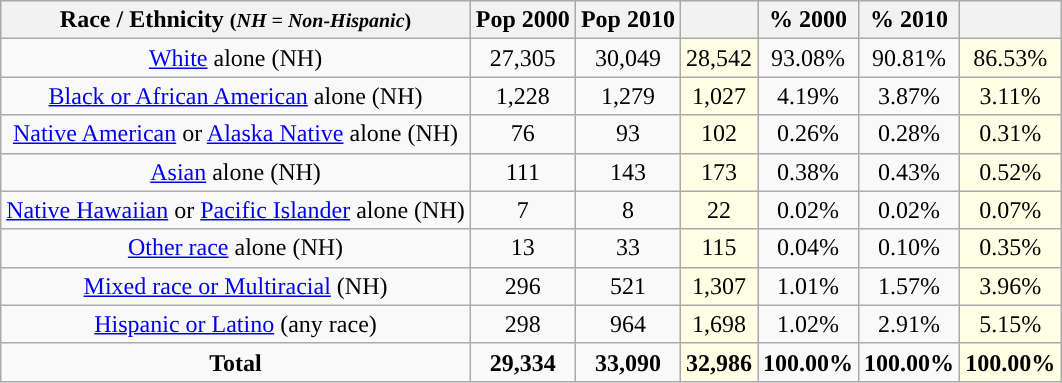<table class="wikitable" style="text-align:center;">
<tr>
<th>Race / Ethnicity <small>(<em>NH = Non-Hispanic</em>)</small></th>
<th>Pop 2000</th>
<th>Pop 2010</th>
<th></th>
<th>% 2000</th>
<th>% 2010</th>
<th></th>
</tr>
<tr>
<td><a href='#'>White</a> alone (NH)</td>
<td>27,305</td>
<td>30,049</td>
<td style='background: #ffffe6;'>28,542</td>
<td>93.08%</td>
<td>90.81%</td>
<td style='background: #ffffe6;'>86.53%</td>
</tr>
<tr>
<td><a href='#'>Black or African American</a> alone (NH)</td>
<td>1,228</td>
<td>1,279</td>
<td style='background: #ffffe6;'>1,027</td>
<td>4.19%</td>
<td>3.87%</td>
<td style='background: #ffffe6;'>3.11%</td>
</tr>
<tr>
<td><a href='#'>Native American</a> or <a href='#'>Alaska Native</a> alone (NH)</td>
<td>76</td>
<td>93</td>
<td style='background: #ffffe6;'>102</td>
<td>0.26%</td>
<td>0.28%</td>
<td style='background: #ffffe6;'>0.31%</td>
</tr>
<tr>
<td><a href='#'>Asian</a> alone (NH)</td>
<td>111</td>
<td>143</td>
<td style='background: #ffffe6;'>173</td>
<td>0.38%</td>
<td>0.43%</td>
<td style='background: #ffffe6;'>0.52%</td>
</tr>
<tr>
<td><a href='#'>Native Hawaiian</a> or <a href='#'>Pacific Islander</a> alone (NH)</td>
<td>7</td>
<td>8</td>
<td style='background: #ffffe6;'>22</td>
<td>0.02%</td>
<td>0.02%</td>
<td style='background: #ffffe6;'>0.07%</td>
</tr>
<tr>
<td><a href='#'>Other race</a> alone (NH)</td>
<td>13</td>
<td>33</td>
<td style='background: #ffffe6;'>115</td>
<td>0.04%</td>
<td>0.10%</td>
<td style='background: #ffffe6;'>0.35%</td>
</tr>
<tr>
<td><a href='#'>Mixed race or Multiracial</a> (NH)</td>
<td>296</td>
<td>521</td>
<td style='background: #ffffe6;'>1,307</td>
<td>1.01%</td>
<td>1.57%</td>
<td style='background: #ffffe6;'>3.96%</td>
</tr>
<tr>
<td><a href='#'>Hispanic or Latino</a> (any race)</td>
<td>298</td>
<td>964</td>
<td style='background: #ffffe6;'>1,698</td>
<td>1.02%</td>
<td>2.91%</td>
<td style='background: #ffffe6;'>5.15%</td>
</tr>
<tr>
<td><strong>Total</strong></td>
<td><strong>29,334</strong></td>
<td><strong>33,090</strong></td>
<td style='background: #ffffe6;'><strong>32,986</strong></td>
<td><strong>100.00%</strong></td>
<td><strong>100.00%</strong></td>
<td style='background: #ffffe6;'><strong>100.00%</strong></td>
</tr>
</table>
